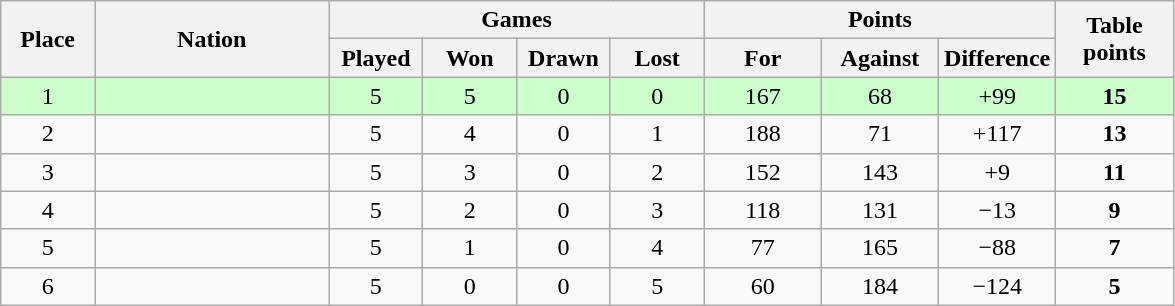<table class="wikitable" style="text-align:center">
<tr>
<th rowspan=2 width="8%">Place</th>
<th rowspan=2 width="20%">Nation</th>
<th colspan=4 width="32%">Games</th>
<th colspan=3 width="30%">Points</th>
<th rowspan=2 width="10%">Table<br>points</th>
</tr>
<tr>
<th width="8%">Played</th>
<th width="8%">Won</th>
<th width="8%">Drawn</th>
<th width="8%">Lost</th>
<th width="10%">For</th>
<th width="10%">Against</th>
<th width="10%">Difference</th>
</tr>
<tr bgcolor=#ccffcc>
<td>1</td>
<td align=left></td>
<td>5</td>
<td>5</td>
<td>0</td>
<td>0</td>
<td>167</td>
<td>68</td>
<td>+99</td>
<td><strong>15</strong></td>
</tr>
<tr>
<td>2</td>
<td align=left></td>
<td>5</td>
<td>4</td>
<td>0</td>
<td>1</td>
<td>188</td>
<td>71</td>
<td>+117</td>
<td><strong>13</strong></td>
</tr>
<tr>
<td>3</td>
<td align=left></td>
<td>5</td>
<td>3</td>
<td>0</td>
<td>2</td>
<td>152</td>
<td>143</td>
<td>+9</td>
<td><strong>11</strong></td>
</tr>
<tr>
<td>4</td>
<td align=left></td>
<td>5</td>
<td>2</td>
<td>0</td>
<td>3</td>
<td>118</td>
<td>131</td>
<td>−13</td>
<td><strong>9</strong></td>
</tr>
<tr>
<td>5</td>
<td align=left></td>
<td>5</td>
<td>1</td>
<td>0</td>
<td>4</td>
<td>77</td>
<td>165</td>
<td>−88</td>
<td><strong>7</strong></td>
</tr>
<tr>
<td>6</td>
<td align=left></td>
<td>5</td>
<td>0</td>
<td>0</td>
<td>5</td>
<td>60</td>
<td>184</td>
<td>−124</td>
<td><strong>5</strong></td>
</tr>
</table>
